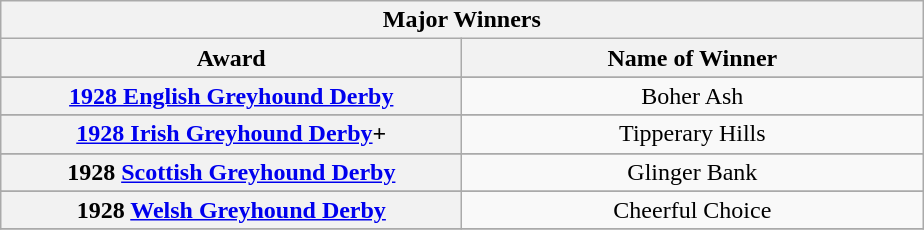<table class="wikitable">
<tr>
<th colspan="2">Major Winners</th>
</tr>
<tr>
<th width=300>Award</th>
<th width=300>Name of Winner</th>
</tr>
<tr>
</tr>
<tr align=center>
<th><a href='#'>1928 English Greyhound Derby</a></th>
<td>Boher Ash</td>
</tr>
<tr>
</tr>
<tr align=center>
<th><a href='#'>1928 Irish Greyhound Derby</a>+</th>
<td>Tipperary Hills</td>
</tr>
<tr>
</tr>
<tr align=center>
<th>1928 <a href='#'>Scottish Greyhound Derby</a></th>
<td>Glinger Bank</td>
</tr>
<tr>
</tr>
<tr align=center>
<th>1928 <a href='#'>Welsh Greyhound Derby</a></th>
<td>Cheerful Choice</td>
</tr>
<tr>
</tr>
</table>
